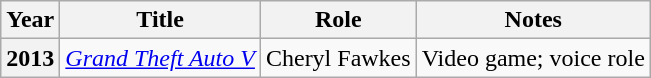<table class="wikitable plainrowheaders sortable" style="margin-right: 0;">
<tr>
<th scope="row">Year</th>
<th>Title</th>
<th>Role</th>
<th>Notes</th>
</tr>
<tr>
<th>2013</th>
<td><em><a href='#'>Grand Theft Auto V</a></em></td>
<td>Cheryl Fawkes</td>
<td>Video game; voice role</td>
</tr>
</table>
